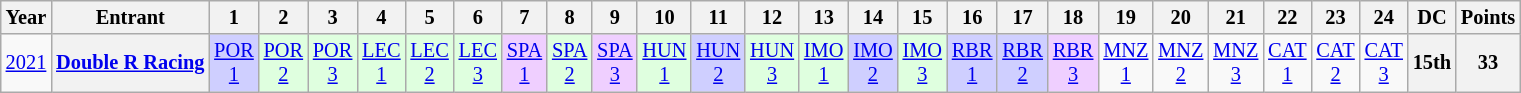<table class="wikitable" style="text-align:center; font-size:85%">
<tr>
<th>Year</th>
<th>Entrant</th>
<th>1</th>
<th>2</th>
<th>3</th>
<th>4</th>
<th>5</th>
<th>6</th>
<th>7</th>
<th>8</th>
<th>9</th>
<th>10</th>
<th>11</th>
<th>12</th>
<th>13</th>
<th>14</th>
<th>15</th>
<th>16</th>
<th>17</th>
<th>18</th>
<th>19</th>
<th>20</th>
<th>21</th>
<th>22</th>
<th>23</th>
<th>24</th>
<th>DC</th>
<th>Points</th>
</tr>
<tr>
<td><a href='#'>2021</a></td>
<th nowrap><a href='#'>Double R Racing</a></th>
<td style="background:#CFCFFF;"><a href='#'>POR<br>1</a><br></td>
<td style="background:#DFFFDF;"><a href='#'>POR<br>2</a><br></td>
<td style="background:#DFFFDF;"><a href='#'>POR<br>3</a><br></td>
<td style="background:#DFFFDF;"><a href='#'>LEC<br>1</a><br></td>
<td style="background:#DFFFDF;"><a href='#'>LEC<br>2</a><br></td>
<td style="background:#DFFFDF;"><a href='#'>LEC<br>3</a><br></td>
<td style="background:#EFCFFF;"><a href='#'>SPA<br>1</a><br></td>
<td style="background:#DFFFDF;"><a href='#'>SPA<br>2</a><br></td>
<td style="background:#EFCFFF;"><a href='#'>SPA<br>3</a><br></td>
<td style="background:#DFFFDF;"><a href='#'>HUN<br>1</a><br></td>
<td style="background:#CFCFFF;"><a href='#'>HUN<br>2</a><br></td>
<td style="background:#DFFFDF;"><a href='#'>HUN<br>3</a><br></td>
<td style="background:#DFFFDF;"><a href='#'>IMO<br>1</a><br></td>
<td style="background:#CFCFFF;"><a href='#'>IMO<br>2</a><br></td>
<td style="background:#DFFFDF;"><a href='#'>IMO<br>3</a><br></td>
<td style="background:#CFCFFF;"><a href='#'>RBR<br>1</a><br></td>
<td style="background:#CFCFFF;"><a href='#'>RBR<br>2</a><br></td>
<td style="background:#EFCFFF;"><a href='#'>RBR<br>3</a><br></td>
<td style="background:#;"><a href='#'>MNZ<br>1</a></td>
<td style="background:#;"><a href='#'>MNZ<br>2</a></td>
<td style="background:#;"><a href='#'>MNZ<br>3</a></td>
<td style="background:#;"><a href='#'>CAT<br>1</a></td>
<td style="background:#;"><a href='#'>CAT<br>2</a></td>
<td style="background:#;"><a href='#'>CAT<br>3</a></td>
<th>15th</th>
<th>33</th>
</tr>
</table>
